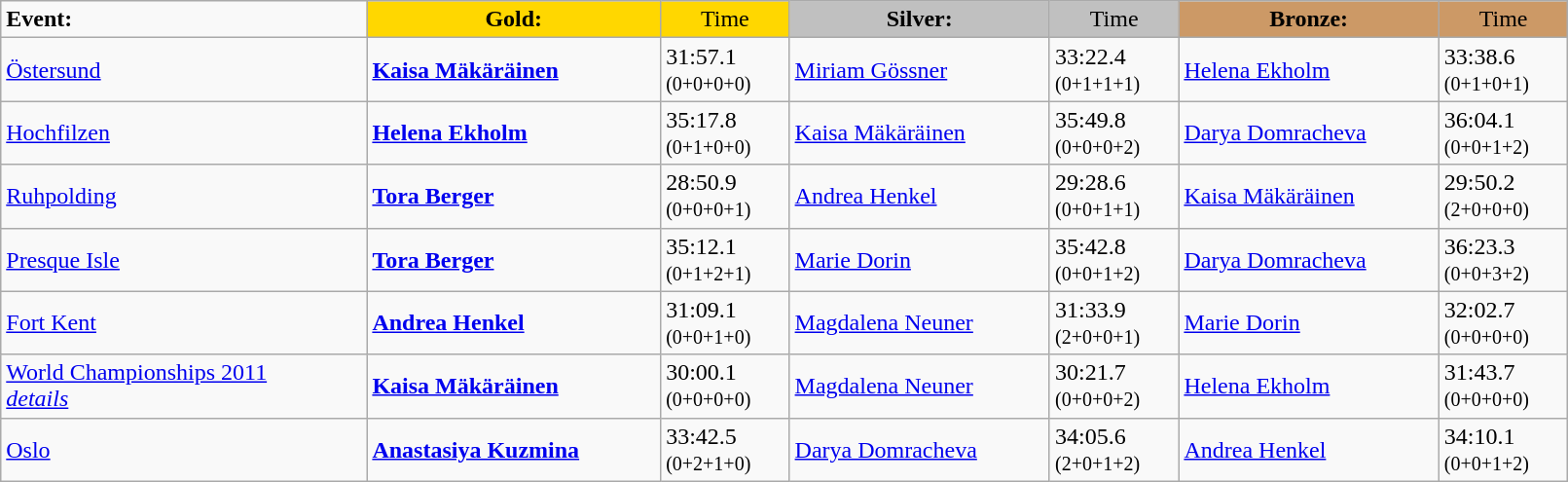<table class="wikitable" width=85%>
<tr>
<td><strong>Event:</strong></td>
<td style="text-align:center;background-color:gold;"><strong>Gold:</strong></td>
<td style="text-align:center;background-color:gold;">Time</td>
<td style="text-align:center;background-color:silver;"><strong>Silver:</strong></td>
<td style="text-align:center;background-color:silver;">Time</td>
<td style="text-align:center;background-color:#CC9966;"><strong>Bronze:</strong></td>
<td style="text-align:center;background-color:#CC9966;">Time</td>
</tr>
<tr>
<td><a href='#'>Östersund</a><br></td>
<td><strong><a href='#'>Kaisa Mäkäräinen</a></strong><br><small></small></td>
<td>31:57.1<br><small>(0+0+0+0)</small></td>
<td><a href='#'>Miriam Gössner</a><br><small></small></td>
<td>33:22.4<br><small>(0+1+1+1)</small></td>
<td><a href='#'>Helena Ekholm</a><br><small></small></td>
<td>33:38.6<br><small>(0+1+0+1)</small></td>
</tr>
<tr>
<td><a href='#'>Hochfilzen</a><br></td>
<td><strong><a href='#'>Helena Ekholm</a></strong><br><small></small></td>
<td>35:17.8<br><small>(0+1+0+0)</small></td>
<td><a href='#'>Kaisa Mäkäräinen</a><br><small></small></td>
<td>35:49.8<br><small>(0+0+0+2)</small></td>
<td><a href='#'>Darya Domracheva</a><br><small></small></td>
<td>36:04.1<br><small>(0+0+1+2)</small></td>
</tr>
<tr>
<td><a href='#'>Ruhpolding</a><br></td>
<td><strong><a href='#'>Tora Berger</a></strong><br><small></small></td>
<td>28:50.9<br><small>(0+0+0+1)</small></td>
<td><a href='#'>Andrea Henkel</a><br><small></small></td>
<td>29:28.6<br><small>(0+0+1+1)</small></td>
<td><a href='#'>Kaisa Mäkäräinen</a><br><small></small></td>
<td>29:50.2<br><small>(2+0+0+0)</small></td>
</tr>
<tr>
<td><a href='#'>Presque Isle</a><br></td>
<td><strong><a href='#'>Tora Berger</a></strong><br><small></small></td>
<td>35:12.1<br><small>(0+1+2+1)</small></td>
<td><a href='#'>Marie Dorin</a><br><small></small></td>
<td>35:42.8<br><small>(0+0+1+2)</small></td>
<td><a href='#'>Darya Domracheva</a><br><small></small></td>
<td>36:23.3<br><small>(0+0+3+2)</small></td>
</tr>
<tr>
<td><a href='#'>Fort Kent</a><br></td>
<td><strong><a href='#'>Andrea Henkel</a></strong><br><small></small></td>
<td>31:09.1<br><small>(0+0+1+0)</small></td>
<td><a href='#'>Magdalena Neuner</a><br><small></small></td>
<td>31:33.9<br><small>(2+0+0+1)</small></td>
<td><a href='#'>Marie Dorin</a><br><small></small></td>
<td>32:02.7<br><small>(0+0+0+0)</small></td>
</tr>
<tr>
<td><a href='#'>World Championships 2011</a><br><em><a href='#'>details</a></em></td>
<td><strong><a href='#'>Kaisa Mäkäräinen</a></strong><br><small></small></td>
<td>30:00.1<br><small>(0+0+0+0)</small></td>
<td><a href='#'>Magdalena Neuner</a><br><small></small></td>
<td>30:21.7<br><small>(0+0+0+2)</small></td>
<td><a href='#'>Helena Ekholm</a><br><small></small></td>
<td>31:43.7<br><small>(0+0+0+0)</small></td>
</tr>
<tr>
<td><a href='#'>Oslo</a><br></td>
<td><strong><a href='#'>Anastasiya Kuzmina</a></strong><br><small></small></td>
<td>33:42.5<br><small>(0+2+1+0)</small></td>
<td><a href='#'>Darya Domracheva</a><br><small></small></td>
<td>34:05.6<br><small>(2+0+1+2)</small></td>
<td><a href='#'>Andrea Henkel</a><br><small></small></td>
<td>34:10.1<br><small>(0+0+1+2)</small></td>
</tr>
</table>
